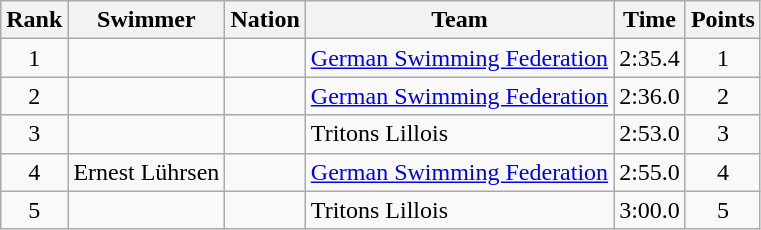<table class="wikitable sortable" style="text-align:center">
<tr>
<th>Rank</th>
<th>Swimmer</th>
<th>Nation</th>
<th>Team</th>
<th>Time</th>
<th>Points</th>
</tr>
<tr>
<td>1</td>
<td align=left></td>
<td align=left></td>
<td align=left><a href='#'>German Swimming Federation</a></td>
<td>2:35.4</td>
<td>1</td>
</tr>
<tr>
<td>2</td>
<td align=left></td>
<td align=left></td>
<td align=left><a href='#'>German Swimming Federation</a></td>
<td>2:36.0</td>
<td>2</td>
</tr>
<tr>
<td>3</td>
<td align=left></td>
<td align=left></td>
<td align=left>Tritons Lillois</td>
<td>2:53.0</td>
<td>3</td>
</tr>
<tr>
<td>4</td>
<td align=left>Ernest Lührsen</td>
<td align=left></td>
<td align=left><a href='#'>German Swimming Federation</a></td>
<td>2:55.0</td>
<td>4</td>
</tr>
<tr>
<td>5</td>
<td align=left></td>
<td align=left></td>
<td align=left>Tritons Lillois</td>
<td>3:00.0</td>
<td>5</td>
</tr>
</table>
